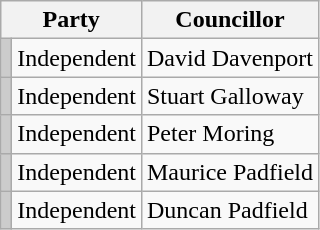<table class="wikitable">
<tr>
<th colspan="2">Party</th>
<th>Councillor</th>
</tr>
<tr>
<td style="background-color: #CCCCCC"></td>
<td>Independent</td>
<td>David Davenport</td>
</tr>
<tr>
<td style="background-color: #CCCCCC"></td>
<td>Independent</td>
<td>Stuart Galloway</td>
</tr>
<tr>
<td style="background-color: #CCCCCC"></td>
<td>Independent</td>
<td>Peter Moring</td>
</tr>
<tr>
<td style="background-color: #CCCCCC"></td>
<td>Independent</td>
<td>Maurice Padfield</td>
</tr>
<tr>
<td style="background-color: #CCCCCC"></td>
<td>Independent</td>
<td>Duncan Padfield</td>
</tr>
</table>
